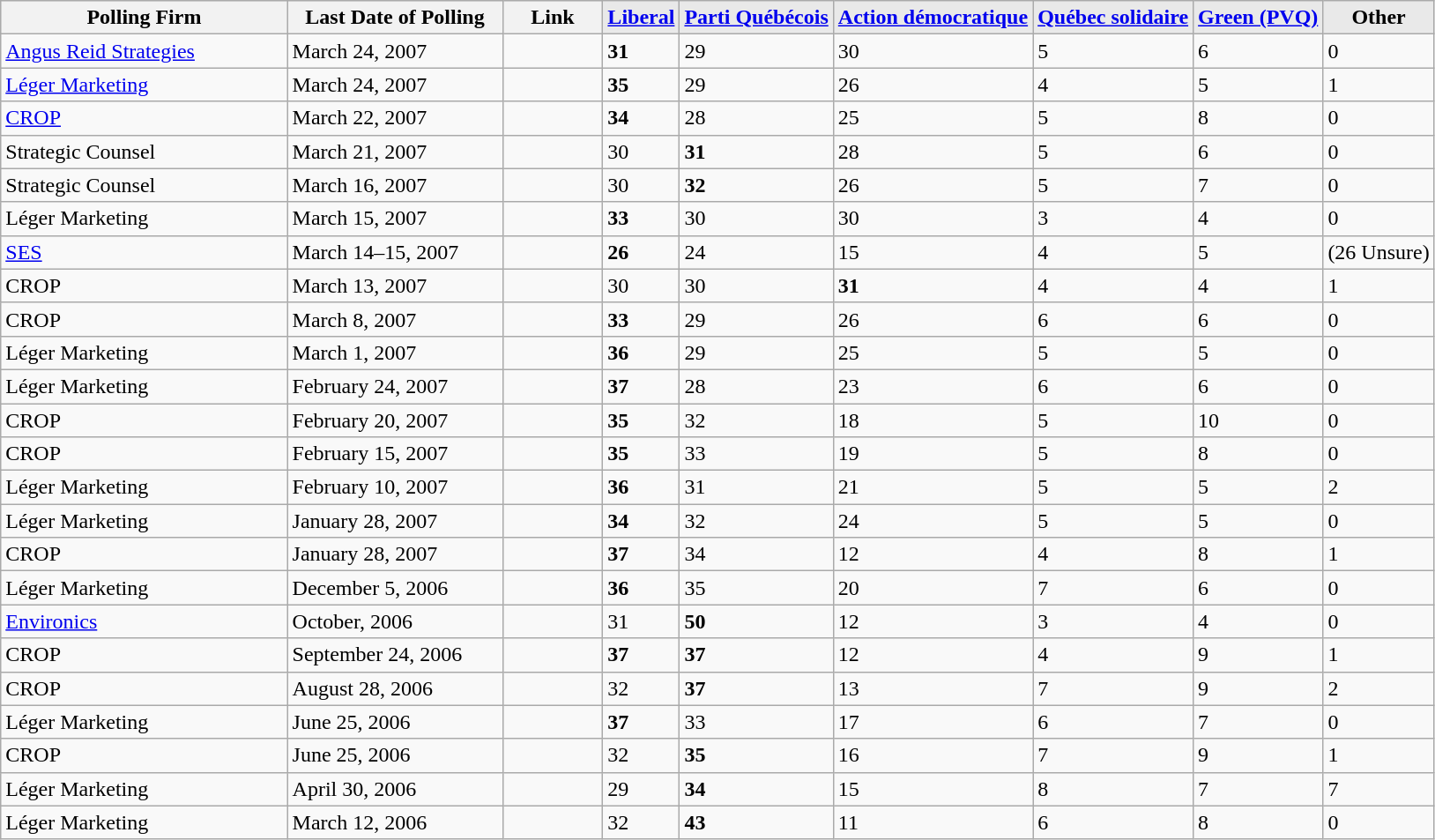<table class="wikitable">
<tr style="background:#e9e9e9;">
<th width=20%>Polling Firm</th>
<th width=15%>Last Date of Polling</th>
<th width=7%>Link</th>
<td><strong><a href='#'>Liberal</a></strong></td>
<td><strong><a href='#'>Parti Québécois</a></strong></td>
<td><strong><a href='#'>Action démocratique</a></strong></td>
<td><strong><a href='#'>Québec solidaire</a></strong></td>
<td><strong><a href='#'>Green (PVQ)</a></strong></td>
<td style="text-align:center;"><strong>Other</strong></td>
</tr>
<tr>
<td><a href='#'>Angus Reid Strategies</a></td>
<td>March 24, 2007</td>
<td><br></td>
<td><strong>31</strong></td>
<td>29</td>
<td>30</td>
<td>5</td>
<td>6</td>
<td>0</td>
</tr>
<tr>
<td><a href='#'>Léger Marketing</a></td>
<td>March 24, 2007</td>
<td><br></td>
<td><strong>35</strong></td>
<td>29</td>
<td>26</td>
<td>4</td>
<td>5</td>
<td>1</td>
</tr>
<tr>
<td><a href='#'>CROP</a></td>
<td>March 22, 2007</td>
<td><br></td>
<td><strong>34</strong></td>
<td>28</td>
<td>25</td>
<td>5</td>
<td>8</td>
<td>0</td>
</tr>
<tr>
<td>Strategic Counsel</td>
<td>March 21, 2007</td>
<td><br></td>
<td>30</td>
<td><strong>31</strong></td>
<td>28</td>
<td>5</td>
<td>6</td>
<td>0</td>
</tr>
<tr>
<td>Strategic Counsel</td>
<td>March 16, 2007</td>
<td><br></td>
<td>30</td>
<td><strong>32</strong></td>
<td>26</td>
<td>5</td>
<td>7</td>
<td>0</td>
</tr>
<tr>
<td>Léger Marketing</td>
<td>March 15, 2007</td>
<td><br></td>
<td><strong>33</strong></td>
<td>30</td>
<td>30</td>
<td>3</td>
<td>4</td>
<td>0</td>
</tr>
<tr>
<td><a href='#'>SES</a></td>
<td>March 14–15, 2007</td>
<td><br></td>
<td><strong>26</strong></td>
<td>24</td>
<td>15</td>
<td>4</td>
<td>5</td>
<td>(26 Unsure)</td>
</tr>
<tr>
<td>CROP</td>
<td>March 13, 2007</td>
<td><br></td>
<td>30</td>
<td>30</td>
<td><strong>31</strong></td>
<td>4</td>
<td>4</td>
<td>1</td>
</tr>
<tr>
<td>CROP</td>
<td>March 8, 2007</td>
<td><br></td>
<td><strong>33</strong></td>
<td>29</td>
<td>26</td>
<td>6</td>
<td>6</td>
<td>0</td>
</tr>
<tr>
<td>Léger Marketing</td>
<td>March 1, 2007</td>
<td><br></td>
<td><strong>36</strong></td>
<td>29</td>
<td>25</td>
<td>5</td>
<td>5</td>
<td>0</td>
</tr>
<tr>
<td>Léger Marketing</td>
<td>February 24, 2007</td>
<td><br></td>
<td><strong>37</strong></td>
<td>28</td>
<td>23</td>
<td>6</td>
<td>6</td>
<td>0</td>
</tr>
<tr>
<td>CROP</td>
<td>February 20, 2007</td>
<td></td>
<td><strong>35</strong></td>
<td>32</td>
<td>18</td>
<td>5</td>
<td>10</td>
<td>0</td>
</tr>
<tr>
<td>CROP</td>
<td>February 15, 2007</td>
<td></td>
<td><strong>35</strong></td>
<td>33</td>
<td>19</td>
<td>5</td>
<td>8</td>
<td>0</td>
</tr>
<tr>
<td>Léger Marketing</td>
<td>February 10, 2007</td>
<td><br></td>
<td><strong>36</strong></td>
<td>31</td>
<td>21</td>
<td>5</td>
<td>5</td>
<td>2</td>
</tr>
<tr>
<td>Léger Marketing</td>
<td>January 28, 2007</td>
<td></td>
<td><strong>34</strong></td>
<td>32</td>
<td>24</td>
<td>5</td>
<td>5</td>
<td>0</td>
</tr>
<tr>
<td>CROP</td>
<td>January 28, 2007</td>
<td></td>
<td><strong>37</strong></td>
<td>34</td>
<td>12</td>
<td>4</td>
<td>8</td>
<td>1</td>
</tr>
<tr>
<td>Léger Marketing</td>
<td>December 5, 2006</td>
<td></td>
<td><strong>36</strong></td>
<td>35</td>
<td>20</td>
<td>7</td>
<td>6</td>
<td>0</td>
</tr>
<tr>
<td><a href='#'>Environics</a></td>
<td>October, 2006</td>
<td></td>
<td>31</td>
<td><strong>50</strong></td>
<td>12</td>
<td>3</td>
<td>4</td>
<td>0</td>
</tr>
<tr>
<td>CROP</td>
<td>September 24, 2006</td>
<td></td>
<td><strong>37</strong></td>
<td><strong>37</strong></td>
<td>12</td>
<td>4</td>
<td>9</td>
<td>1</td>
</tr>
<tr>
<td>CROP</td>
<td>August 28, 2006</td>
<td></td>
<td>32</td>
<td><strong>37</strong></td>
<td>13</td>
<td>7</td>
<td>9</td>
<td>2</td>
</tr>
<tr>
<td>Léger Marketing</td>
<td>June 25, 2006</td>
<td></td>
<td><strong>37</strong></td>
<td>33</td>
<td>17</td>
<td>6</td>
<td>7</td>
<td>0</td>
</tr>
<tr>
<td>CROP</td>
<td>June 25, 2006</td>
<td></td>
<td>32</td>
<td><strong>35</strong></td>
<td>16</td>
<td>7</td>
<td>9</td>
<td>1</td>
</tr>
<tr>
<td>Léger Marketing</td>
<td>April 30, 2006</td>
<td></td>
<td>29</td>
<td><strong>34</strong></td>
<td>15</td>
<td>8</td>
<td>7</td>
<td>7</td>
</tr>
<tr>
<td>Léger Marketing</td>
<td>March 12, 2006</td>
<td></td>
<td>32</td>
<td><strong>43</strong></td>
<td>11</td>
<td>6</td>
<td>8</td>
<td>0</td>
</tr>
</table>
